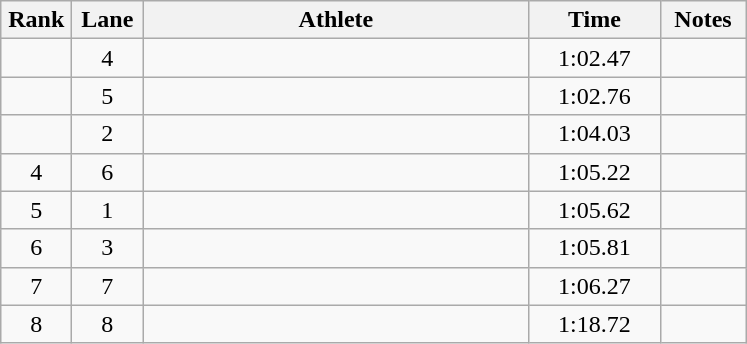<table class="wikitable" style="text-align:center">
<tr>
<th width=40>Rank</th>
<th width=40>Lane</th>
<th width=250>Athlete</th>
<th width=80>Time</th>
<th width=50>Notes</th>
</tr>
<tr>
<td></td>
<td>4</td>
<td align=left></td>
<td>1:02.47</td>
<td></td>
</tr>
<tr>
<td></td>
<td>5</td>
<td align=left></td>
<td>1:02.76</td>
<td></td>
</tr>
<tr>
<td></td>
<td>2</td>
<td align=left></td>
<td>1:04.03</td>
<td></td>
</tr>
<tr>
<td>4</td>
<td>6</td>
<td align=left></td>
<td>1:05.22</td>
<td></td>
</tr>
<tr>
<td>5</td>
<td>1</td>
<td align=left></td>
<td>1:05.62</td>
<td></td>
</tr>
<tr>
<td>6</td>
<td>3</td>
<td align=left></td>
<td>1:05.81</td>
<td></td>
</tr>
<tr>
<td>7</td>
<td>7</td>
<td align=left></td>
<td>1:06.27</td>
<td></td>
</tr>
<tr>
<td>8</td>
<td>8</td>
<td align=left></td>
<td>1:18.72</td>
<td></td>
</tr>
</table>
